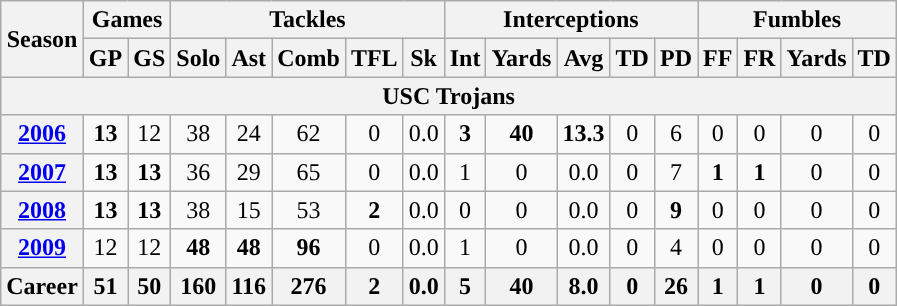<table class="wikitable" style="text-align:center;">
<tr>
<th rowspan="2">Season</th>
<th colspan="2">Games</th>
<th colspan="5">Tackles</th>
<th colspan="5">Interceptions</th>
<th colspan="4">Fumbles</th>
</tr>
<tr>
<th>GP</th>
<th>GS</th>
<th>Solo</th>
<th>Ast</th>
<th>Comb</th>
<th>TFL</th>
<th>Sk</th>
<th>Int</th>
<th>Yards</th>
<th>Avg</th>
<th>TD</th>
<th>PD</th>
<th>FF</th>
<th>FR</th>
<th>Yards</th>
<th>TD</th>
</tr>
<tr>
<th colspan="17">USC Trojans</th>
</tr>
<tr>
<th><a href='#'>2006</a></th>
<td><strong>13</strong></td>
<td>12</td>
<td>38</td>
<td>24</td>
<td>62</td>
<td>0</td>
<td>0.0</td>
<td><strong>3</strong></td>
<td><strong>40</strong></td>
<td><strong>13.3</strong></td>
<td>0</td>
<td>6</td>
<td>0</td>
<td>0</td>
<td>0</td>
<td>0</td>
</tr>
<tr>
<th><a href='#'>2007</a></th>
<td><strong>13</strong></td>
<td><strong>13</strong></td>
<td>36</td>
<td>29</td>
<td>65</td>
<td>0</td>
<td>0.0</td>
<td>1</td>
<td>0</td>
<td>0.0</td>
<td>0</td>
<td>7</td>
<td><strong>1</strong></td>
<td><strong>1</strong></td>
<td>0</td>
<td>0</td>
</tr>
<tr>
<th><a href='#'>2008</a></th>
<td><strong>13</strong></td>
<td><strong>13</strong></td>
<td>38</td>
<td>15</td>
<td>53</td>
<td><strong>2</strong></td>
<td>0.0</td>
<td>0</td>
<td>0</td>
<td>0.0</td>
<td>0</td>
<td><strong>9</strong></td>
<td>0</td>
<td>0</td>
<td>0</td>
<td>0</td>
</tr>
<tr>
<th><a href='#'>2009</a></th>
<td>12</td>
<td>12</td>
<td><strong>48</strong></td>
<td><strong>48</strong></td>
<td><strong>96</strong></td>
<td>0</td>
<td>0.0</td>
<td>1</td>
<td>0</td>
<td>0.0</td>
<td>0</td>
<td>4</td>
<td>0</td>
<td>0</td>
<td>0</td>
<td>0</td>
</tr>
<tr>
<th>Career</th>
<th>51</th>
<th>50</th>
<th>160</th>
<th>116</th>
<th>276</th>
<th>2</th>
<th>0.0</th>
<th>5</th>
<th>40</th>
<th>8.0</th>
<th>0</th>
<th>26</th>
<th>1</th>
<th>1</th>
<th>0</th>
<th>0</th>
</tr>
</table>
